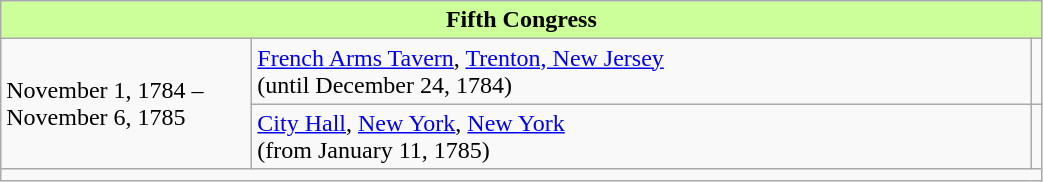<table class=wikitable>
<tr>
<th colspan=3 style="background:#ccff99;">Fifth Congress</th>
</tr>
<tr>
<td rowspan=2 style="width: 10em;">November 1, 1784 –November 6, 1785</td>
<td style="width: 32em;"><a href='#'>French Arms Tavern</a>, <a href='#'>Trenton, New Jersey</a><br>(until December 24, 1784)</td>
<td></td>
</tr>
<tr>
<td><a href='#'>City Hall</a>, <a href='#'>New York</a>, <a href='#'>New York</a><br>(from January 11, 1785)</td>
<td></td>
</tr>
<tr>
<td colspan=3></td>
</tr>
</table>
